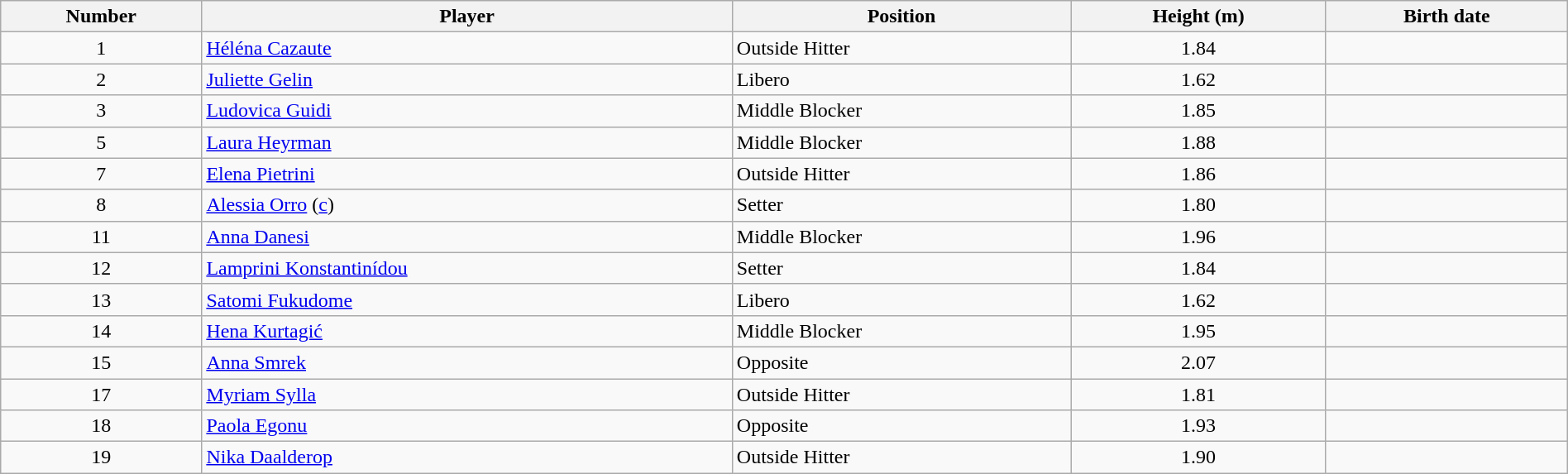<table class="wikitable" style="width:100%;">
<tr>
<th>Number</th>
<th>Player</th>
<th>Position</th>
<th>Height (m)</th>
<th>Birth date</th>
</tr>
<tr>
<td align=center>1</td>
<td> <a href='#'>Héléna Cazaute</a></td>
<td>Outside Hitter</td>
<td align=center>1.84</td>
<td></td>
</tr>
<tr>
<td align=center>2</td>
<td> <a href='#'>Juliette Gelin</a></td>
<td>Libero</td>
<td align=center>1.62</td>
<td></td>
</tr>
<tr>
<td align=center>3</td>
<td> <a href='#'>Ludovica Guidi</a></td>
<td>Middle Blocker</td>
<td align=center>1.85</td>
<td></td>
</tr>
<tr>
<td align=center>5</td>
<td> <a href='#'>Laura Heyrman</a></td>
<td>Middle Blocker</td>
<td align=center>1.88</td>
<td></td>
</tr>
<tr>
<td align=center>7</td>
<td> <a href='#'>Elena Pietrini</a></td>
<td>Outside Hitter</td>
<td align=center>1.86</td>
<td></td>
</tr>
<tr>
<td align=center>8</td>
<td> <a href='#'>Alessia Orro</a> (<a href='#'>c</a>)</td>
<td>Setter</td>
<td align=center>1.80</td>
<td></td>
</tr>
<tr>
<td align=center>11</td>
<td> <a href='#'>Anna Danesi</a></td>
<td>Middle Blocker</td>
<td align=center>1.96</td>
<td></td>
</tr>
<tr>
<td align=center>12</td>
<td> <a href='#'>Lamprini Konstantinídou</a></td>
<td>Setter</td>
<td align=center>1.84</td>
<td></td>
</tr>
<tr>
<td align=center>13</td>
<td> <a href='#'>Satomi Fukudome</a></td>
<td>Libero</td>
<td align=center>1.62</td>
<td></td>
</tr>
<tr>
<td align=center>14</td>
<td> <a href='#'>Hena Kurtagić</a></td>
<td>Middle Blocker</td>
<td align=center>1.95</td>
<td></td>
</tr>
<tr>
<td align=center>15</td>
<td> <a href='#'>Anna Smrek</a></td>
<td>Opposite</td>
<td align=center>2.07</td>
<td></td>
</tr>
<tr>
<td align=center>17</td>
<td> <a href='#'>Myriam Sylla</a></td>
<td>Outside Hitter</td>
<td align=center>1.81</td>
<td></td>
</tr>
<tr>
<td align=center>18</td>
<td> <a href='#'>Paola Egonu</a></td>
<td>Opposite</td>
<td align=center>1.93</td>
<td></td>
</tr>
<tr>
<td align=center>19</td>
<td> <a href='#'>Nika Daalderop</a></td>
<td>Outside Hitter</td>
<td align=center>1.90</td>
<td></td>
</tr>
</table>
